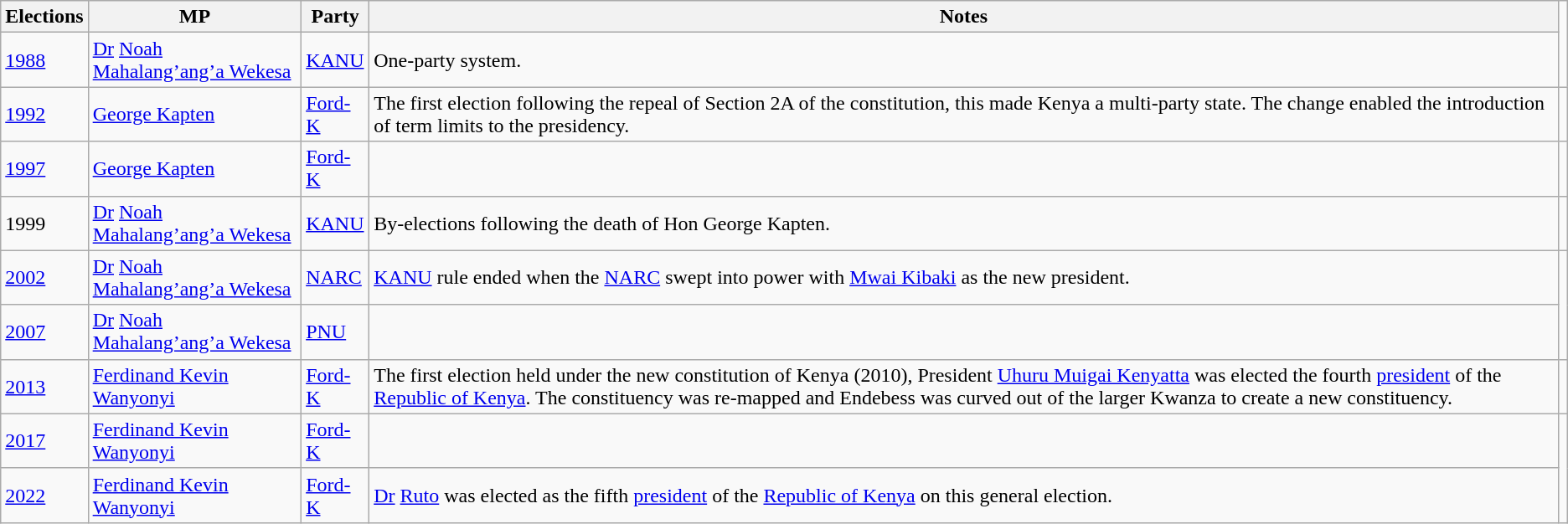<table class="wikitable">
<tr>
<th>Elections</th>
<th>MP </th>
<th>Party</th>
<th>Notes</th>
</tr>
<tr>
<td><a href='#'>1988</a></td>
<td><a href='#'>Dr</a> <a href='#'>Noah Mahalang’ang’a Wekesa</a></td>
<td><a href='#'>KANU</a></td>
<td>One-party system.</td>
</tr>
<tr>
<td><a href='#'>1992</a></td>
<td><a href='#'>George Kapten</a></td>
<td><a href='#'>Ford-K</a></td>
<td>The first election following the repeal of Section 2A of the constitution, this made Kenya a multi-party state. The change enabled the introduction of term limits to the presidency.</td>
<td></td>
</tr>
<tr>
<td><a href='#'>1997</a></td>
<td><a href='#'>George Kapten</a></td>
<td><a href='#'>Ford-K</a></td>
<td></td>
</tr>
<tr>
<td>1999</td>
<td><a href='#'>Dr</a> <a href='#'>Noah Mahalang’ang’a Wekesa</a></td>
<td><a href='#'>KANU</a></td>
<td>By-elections following the death of Hon George Kapten.</td>
<td></td>
</tr>
<tr>
<td><a href='#'>2002</a></td>
<td><a href='#'>Dr</a> <a href='#'>Noah Mahalang’ang’a Wekesa</a></td>
<td><a href='#'>NARC</a></td>
<td><a href='#'>KANU</a> rule ended when the <a href='#'>NARC</a> swept into power with <a href='#'>Mwai Kibaki</a> as the new president.</td>
</tr>
<tr>
<td><a href='#'>2007</a></td>
<td><a href='#'>Dr</a> <a href='#'>Noah Mahalang’ang’a Wekesa</a></td>
<td><a href='#'>PNU</a></td>
<td></td>
</tr>
<tr>
<td><a href='#'>2013</a></td>
<td><a href='#'>Ferdinand Kevin Wanyonyi</a></td>
<td><a href='#'>Ford-K</a></td>
<td>The first election held under the new constitution of Kenya (2010), President <a href='#'>Uhuru Muigai Kenyatta</a> was elected the fourth <a href='#'>president</a> of the <a href='#'>Republic of Kenya</a>. The constituency was re-mapped and Endebess was curved out of the larger Kwanza to create a new constituency.</td>
<td></td>
</tr>
<tr>
<td><a href='#'>2017</a></td>
<td><a href='#'>Ferdinand Kevin Wanyonyi</a></td>
<td><a href='#'>Ford-K</a></td>
<td></td>
</tr>
<tr>
<td><a href='#'>2022</a></td>
<td><a href='#'>Ferdinand Kevin Wanyonyi</a></td>
<td><a href='#'>Ford-K</a></td>
<td><a href='#'>Dr</a> <a href='#'>Ruto</a> was elected as the fifth <a href='#'>president</a> of the <a href='#'>Republic of Kenya</a> on this general election.</td>
</tr>
</table>
